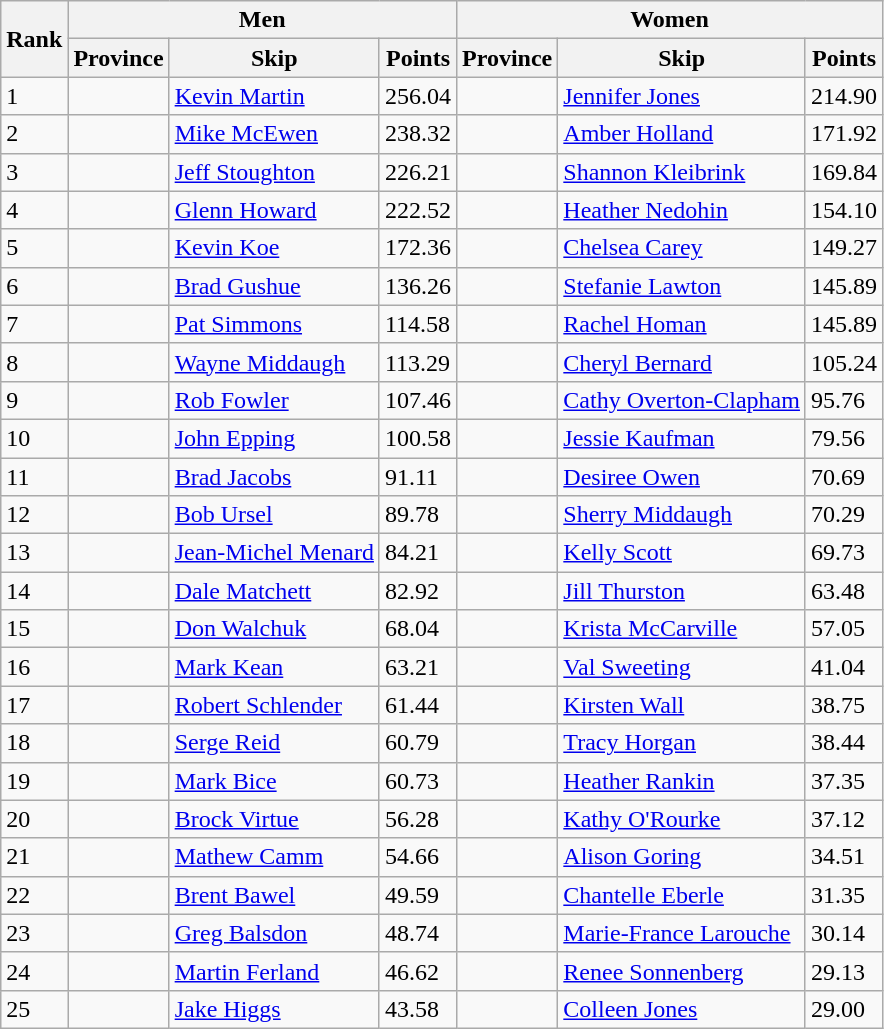<table class="wikitable">
<tr>
<th rowspan="2">Rank</th>
<th colspan="3">Men</th>
<th colspan="3">Women</th>
</tr>
<tr>
<th>Province</th>
<th>Skip</th>
<th>Points</th>
<th>Province</th>
<th>Skip</th>
<th>Points</th>
</tr>
<tr>
<td>1</td>
<td></td>
<td><a href='#'>Kevin Martin</a></td>
<td>256.04</td>
<td></td>
<td><a href='#'>Jennifer Jones</a></td>
<td>214.90</td>
</tr>
<tr>
<td>2</td>
<td></td>
<td><a href='#'>Mike McEwen</a></td>
<td>238.32</td>
<td></td>
<td><a href='#'>Amber Holland</a></td>
<td>171.92</td>
</tr>
<tr>
<td>3</td>
<td></td>
<td><a href='#'>Jeff Stoughton</a></td>
<td>226.21</td>
<td></td>
<td><a href='#'>Shannon Kleibrink</a></td>
<td>169.84</td>
</tr>
<tr>
<td>4</td>
<td></td>
<td><a href='#'>Glenn Howard</a></td>
<td>222.52</td>
<td></td>
<td><a href='#'>Heather Nedohin</a></td>
<td>154.10</td>
</tr>
<tr>
<td>5</td>
<td></td>
<td><a href='#'>Kevin Koe</a></td>
<td>172.36</td>
<td></td>
<td><a href='#'>Chelsea Carey</a></td>
<td>149.27</td>
</tr>
<tr>
<td>6</td>
<td></td>
<td><a href='#'>Brad Gushue</a></td>
<td>136.26</td>
<td></td>
<td><a href='#'>Stefanie Lawton</a></td>
<td>145.89</td>
</tr>
<tr>
<td>7</td>
<td></td>
<td><a href='#'>Pat Simmons</a></td>
<td>114.58</td>
<td></td>
<td><a href='#'>Rachel Homan</a></td>
<td>145.89</td>
</tr>
<tr>
<td>8</td>
<td></td>
<td><a href='#'>Wayne Middaugh</a></td>
<td>113.29</td>
<td></td>
<td><a href='#'>Cheryl Bernard</a></td>
<td>105.24</td>
</tr>
<tr>
<td>9</td>
<td></td>
<td><a href='#'>Rob Fowler</a></td>
<td>107.46</td>
<td></td>
<td><a href='#'>Cathy Overton-Clapham</a></td>
<td>95.76</td>
</tr>
<tr>
<td>10</td>
<td></td>
<td><a href='#'>John Epping</a></td>
<td>100.58</td>
<td></td>
<td><a href='#'>Jessie Kaufman</a></td>
<td>79.56</td>
</tr>
<tr>
<td>11</td>
<td></td>
<td><a href='#'>Brad Jacobs</a></td>
<td>91.11</td>
<td></td>
<td><a href='#'>Desiree Owen</a></td>
<td>70.69</td>
</tr>
<tr>
<td>12</td>
<td></td>
<td><a href='#'>Bob Ursel</a></td>
<td>89.78</td>
<td></td>
<td><a href='#'>Sherry Middaugh</a></td>
<td>70.29</td>
</tr>
<tr>
<td>13</td>
<td></td>
<td><a href='#'>Jean-Michel Menard</a></td>
<td>84.21</td>
<td></td>
<td><a href='#'>Kelly Scott</a></td>
<td>69.73</td>
</tr>
<tr>
<td>14</td>
<td></td>
<td><a href='#'>Dale Matchett</a></td>
<td>82.92</td>
<td></td>
<td><a href='#'>Jill Thurston</a></td>
<td>63.48</td>
</tr>
<tr>
<td>15</td>
<td></td>
<td><a href='#'>Don Walchuk</a></td>
<td>68.04</td>
<td></td>
<td><a href='#'>Krista McCarville</a></td>
<td>57.05</td>
</tr>
<tr>
<td>16</td>
<td></td>
<td><a href='#'>Mark Kean</a></td>
<td>63.21</td>
<td></td>
<td><a href='#'>Val Sweeting</a></td>
<td>41.04</td>
</tr>
<tr>
<td>17</td>
<td></td>
<td><a href='#'>Robert Schlender</a></td>
<td>61.44</td>
<td></td>
<td><a href='#'>Kirsten Wall</a></td>
<td>38.75</td>
</tr>
<tr>
<td>18</td>
<td></td>
<td><a href='#'>Serge Reid</a></td>
<td>60.79</td>
<td></td>
<td><a href='#'>Tracy Horgan</a></td>
<td>38.44</td>
</tr>
<tr>
<td>19</td>
<td></td>
<td><a href='#'>Mark Bice</a></td>
<td>60.73</td>
<td></td>
<td><a href='#'>Heather Rankin</a></td>
<td>37.35</td>
</tr>
<tr>
<td>20</td>
<td></td>
<td><a href='#'>Brock Virtue</a></td>
<td>56.28</td>
<td></td>
<td><a href='#'>Kathy O'Rourke</a></td>
<td>37.12</td>
</tr>
<tr>
<td>21</td>
<td></td>
<td><a href='#'>Mathew Camm</a></td>
<td>54.66</td>
<td></td>
<td><a href='#'>Alison Goring</a></td>
<td>34.51</td>
</tr>
<tr>
<td>22</td>
<td></td>
<td><a href='#'>Brent Bawel</a></td>
<td>49.59</td>
<td></td>
<td><a href='#'>Chantelle Eberle</a></td>
<td>31.35</td>
</tr>
<tr>
<td>23</td>
<td></td>
<td><a href='#'>Greg Balsdon</a></td>
<td>48.74</td>
<td></td>
<td><a href='#'>Marie-France Larouche</a></td>
<td>30.14</td>
</tr>
<tr>
<td>24</td>
<td></td>
<td><a href='#'>Martin Ferland</a></td>
<td>46.62</td>
<td></td>
<td><a href='#'>Renee Sonnenberg</a></td>
<td>29.13</td>
</tr>
<tr>
<td>25</td>
<td></td>
<td><a href='#'>Jake Higgs</a></td>
<td>43.58</td>
<td></td>
<td><a href='#'>Colleen Jones</a></td>
<td>29.00</td>
</tr>
</table>
